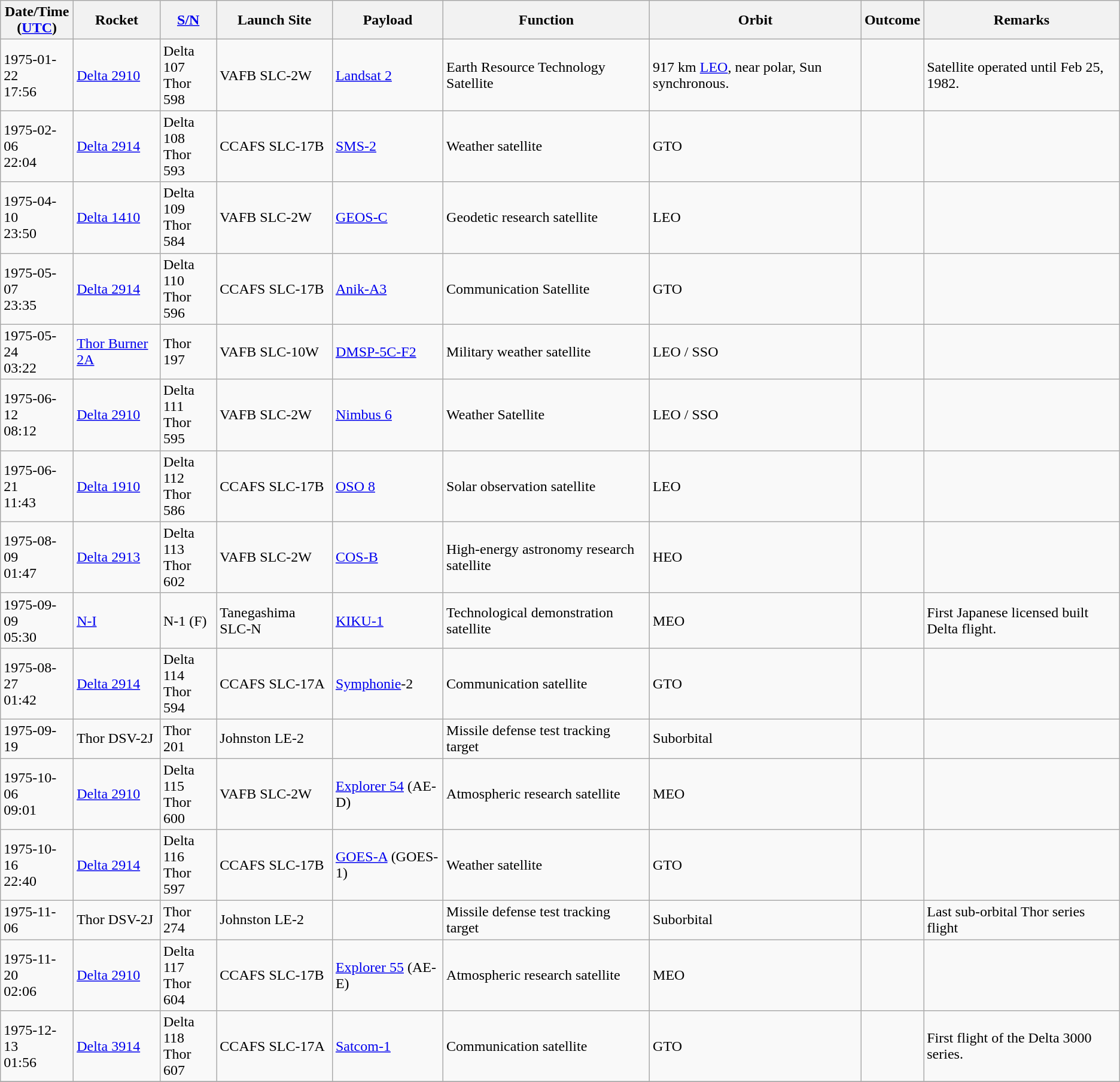<table class="wikitable" style="margin: 1em 1em 1em 0";>
<tr>
<th>Date/Time<br>(<a href='#'>UTC</a>)</th>
<th>Rocket</th>
<th><a href='#'>S/N</a></th>
<th>Launch Site</th>
<th>Payload</th>
<th>Function</th>
<th>Orbit</th>
<th>Outcome</th>
<th>Remarks</th>
</tr>
<tr>
<td>1975-01-22<br>17:56</td>
<td><a href='#'>Delta 2910</a></td>
<td>Delta 107<br>Thor 598</td>
<td>VAFB SLC-2W</td>
<td><a href='#'>Landsat 2</a></td>
<td>Earth Resource Technology Satellite</td>
<td>917 km <a href='#'>LEO</a>, near polar, Sun synchronous.</td>
<td></td>
<td>Satellite operated until Feb 25, 1982.</td>
</tr>
<tr>
<td>1975-02-06<br>22:04</td>
<td><a href='#'>Delta 2914</a></td>
<td>Delta 108<br>Thor 593</td>
<td>CCAFS SLC-17B</td>
<td><a href='#'>SMS-2</a></td>
<td>Weather satellite</td>
<td>GTO</td>
<td></td>
<td></td>
</tr>
<tr>
<td>1975-04-10<br>23:50</td>
<td><a href='#'>Delta 1410</a></td>
<td>Delta 109<br>Thor 584</td>
<td>VAFB SLC-2W</td>
<td><a href='#'>GEOS-C</a></td>
<td>Geodetic research satellite</td>
<td>LEO</td>
<td></td>
<td></td>
</tr>
<tr>
<td>1975-05-07<br>23:35</td>
<td><a href='#'>Delta 2914</a></td>
<td>Delta 110<br>Thor 596</td>
<td>CCAFS SLC-17B</td>
<td><a href='#'>Anik-A3</a></td>
<td>Communication Satellite</td>
<td>GTO</td>
<td></td>
<td></td>
</tr>
<tr>
<td>1975-05-24<br>03:22</td>
<td><a href='#'>Thor Burner 2A</a></td>
<td>Thor 197</td>
<td>VAFB SLC-10W</td>
<td><a href='#'>DMSP-5C-F2</a></td>
<td>Military weather satellite</td>
<td>LEO / SSO</td>
<td></td>
<td></td>
</tr>
<tr>
<td>1975-06-12<br>08:12</td>
<td><a href='#'>Delta 2910</a></td>
<td>Delta 111<br>Thor 595</td>
<td>VAFB SLC-2W</td>
<td><a href='#'>Nimbus 6</a></td>
<td>Weather Satellite</td>
<td>LEO / SSO</td>
<td></td>
<td></td>
</tr>
<tr>
<td>1975-06-21<br>11:43</td>
<td><a href='#'>Delta 1910</a></td>
<td>Delta 112<br>Thor 586</td>
<td>CCAFS SLC-17B</td>
<td><a href='#'>OSO 8</a></td>
<td>Solar observation satellite</td>
<td>LEO</td>
<td></td>
<td></td>
</tr>
<tr>
<td>1975-08-09<br>01:47</td>
<td><a href='#'>Delta 2913</a></td>
<td>Delta 113<br>Thor 602</td>
<td>VAFB SLC-2W</td>
<td><a href='#'>COS-B</a></td>
<td>High-energy astronomy research satellite</td>
<td>HEO</td>
<td></td>
<td></td>
</tr>
<tr>
<td>1975-09-09<br>05:30</td>
<td><a href='#'>N-I</a></td>
<td>N-1 (F)</td>
<td>Tanegashima SLC-N</td>
<td><a href='#'>KIKU-1</a></td>
<td>Technological demonstration satellite</td>
<td>MEO</td>
<td></td>
<td>First Japanese licensed built Delta flight.</td>
</tr>
<tr>
<td>1975-08-27<br>01:42</td>
<td><a href='#'>Delta 2914</a></td>
<td>Delta 114<br>Thor 594</td>
<td>CCAFS SLC-17A</td>
<td><a href='#'>Symphonie</a>-2</td>
<td>Communication satellite</td>
<td>GTO</td>
<td></td>
<td></td>
</tr>
<tr>
<td>1975-09-19<br></td>
<td>Thor DSV-2J</td>
<td>Thor 201</td>
<td>Johnston LE-2</td>
<td></td>
<td>Missile defense test tracking target</td>
<td>Suborbital</td>
<td></td>
<td></td>
</tr>
<tr>
<td>1975-10-06<br>09:01</td>
<td><a href='#'>Delta 2910</a></td>
<td>Delta 115<br>Thor 600</td>
<td>VAFB SLC-2W</td>
<td><a href='#'>Explorer 54</a> (AE-D)</td>
<td>Atmospheric research satellite</td>
<td>MEO</td>
<td></td>
<td></td>
</tr>
<tr>
<td>1975-10-16<br>22:40</td>
<td><a href='#'>Delta 2914</a></td>
<td>Delta 116<br>Thor 597</td>
<td>CCAFS SLC-17B</td>
<td><a href='#'>GOES-A</a> (GOES-1)</td>
<td>Weather satellite</td>
<td>GTO</td>
<td></td>
<td></td>
</tr>
<tr>
<td>1975-11-06<br></td>
<td>Thor DSV-2J</td>
<td>Thor 274</td>
<td>Johnston LE-2</td>
<td></td>
<td>Missile defense test tracking target</td>
<td>Suborbital</td>
<td></td>
<td>Last sub-orbital Thor series flight</td>
</tr>
<tr>
<td>1975-11-20<br>02:06</td>
<td><a href='#'>Delta 2910</a></td>
<td>Delta 117<br>Thor 604</td>
<td>CCAFS SLC-17B</td>
<td><a href='#'>Explorer 55</a> (AE-E)</td>
<td>Atmospheric research satellite</td>
<td>MEO</td>
<td></td>
<td></td>
</tr>
<tr>
<td>1975-12-13<br>01:56</td>
<td><a href='#'>Delta 3914</a></td>
<td>Delta 118<br>Thor 607</td>
<td>CCAFS SLC-17A</td>
<td><a href='#'>Satcom-1</a></td>
<td>Communication satellite</td>
<td>GTO</td>
<td></td>
<td>First flight of the Delta 3000 series.</td>
</tr>
<tr>
</tr>
</table>
